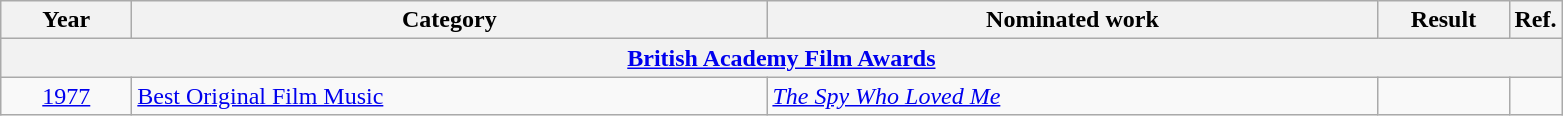<table class=wikitable>
<tr>
<th scope="col" style="width:5em;">Year</th>
<th scope="col" style="width:26em;">Category</th>
<th scope="col" style="width:25em;">Nominated work</th>
<th scope="col" style="width:5em;">Result</th>
<th>Ref.</th>
</tr>
<tr>
<th colspan=5><a href='#'>British Academy Film Awards</a></th>
</tr>
<tr>
<td style="text-align:center;"><a href='#'>1977</a></td>
<td><a href='#'>Best Original Film Music</a></td>
<td><em><a href='#'>The Spy Who Loved Me</a></em></td>
<td></td>
<td align="center"></td>
</tr>
</table>
